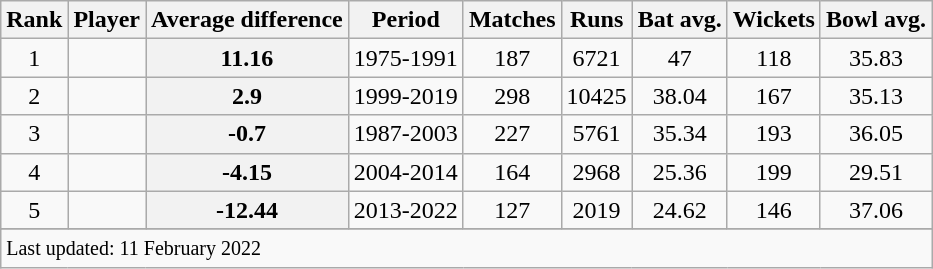<table class="wikitable plainrowheaders sortable">
<tr>
<th scope=col>Rank</th>
<th scope=col>Player</th>
<th scope=col>Average difference</th>
<th scope=col>Period</th>
<th scope=col>Matches</th>
<th scope=col>Runs</th>
<th scope=col>Bat avg.</th>
<th scope=col>Wickets</th>
<th scope=col>Bowl avg.</th>
</tr>
<tr>
<td align=center>1</td>
<td></td>
<th scope=row style=text-align:center;>11.16</th>
<td>1975-1991</td>
<td align=center>187</td>
<td align=center>6721</td>
<td align=center>47</td>
<td align=center>118</td>
<td align=center>35.83</td>
</tr>
<tr>
<td align=center>2</td>
<td></td>
<th scope=row style=text-align:center;>2.9</th>
<td>1999-2019</td>
<td align=center>298</td>
<td align=center>10425</td>
<td align=center>38.04</td>
<td align=center>167</td>
<td align=center>35.13</td>
</tr>
<tr>
<td align=center>3</td>
<td></td>
<th scope=row style=text-align:center;>-0.7</th>
<td>1987-2003</td>
<td align=center>227</td>
<td align=center>5761</td>
<td align=center>35.34</td>
<td align=center>193</td>
<td align=center>36.05</td>
</tr>
<tr>
<td align=center>4</td>
<td></td>
<th scope=row style=text-align:center;>-4.15</th>
<td>2004-2014</td>
<td align=center>164</td>
<td align=center>2968</td>
<td align=center>25.36</td>
<td align=center>199</td>
<td align=center>29.51</td>
</tr>
<tr>
<td align=center>5</td>
<td></td>
<th scope=row style=text-align:center;>-12.44</th>
<td>2013-2022</td>
<td align=center>127</td>
<td align=center>2019</td>
<td align=center>24.62</td>
<td align=center>146</td>
<td align=center>37.06</td>
</tr>
<tr>
</tr>
<tr class=sortbottom>
<td colspan=9><small>Last updated: 11 February 2022</small></td>
</tr>
</table>
